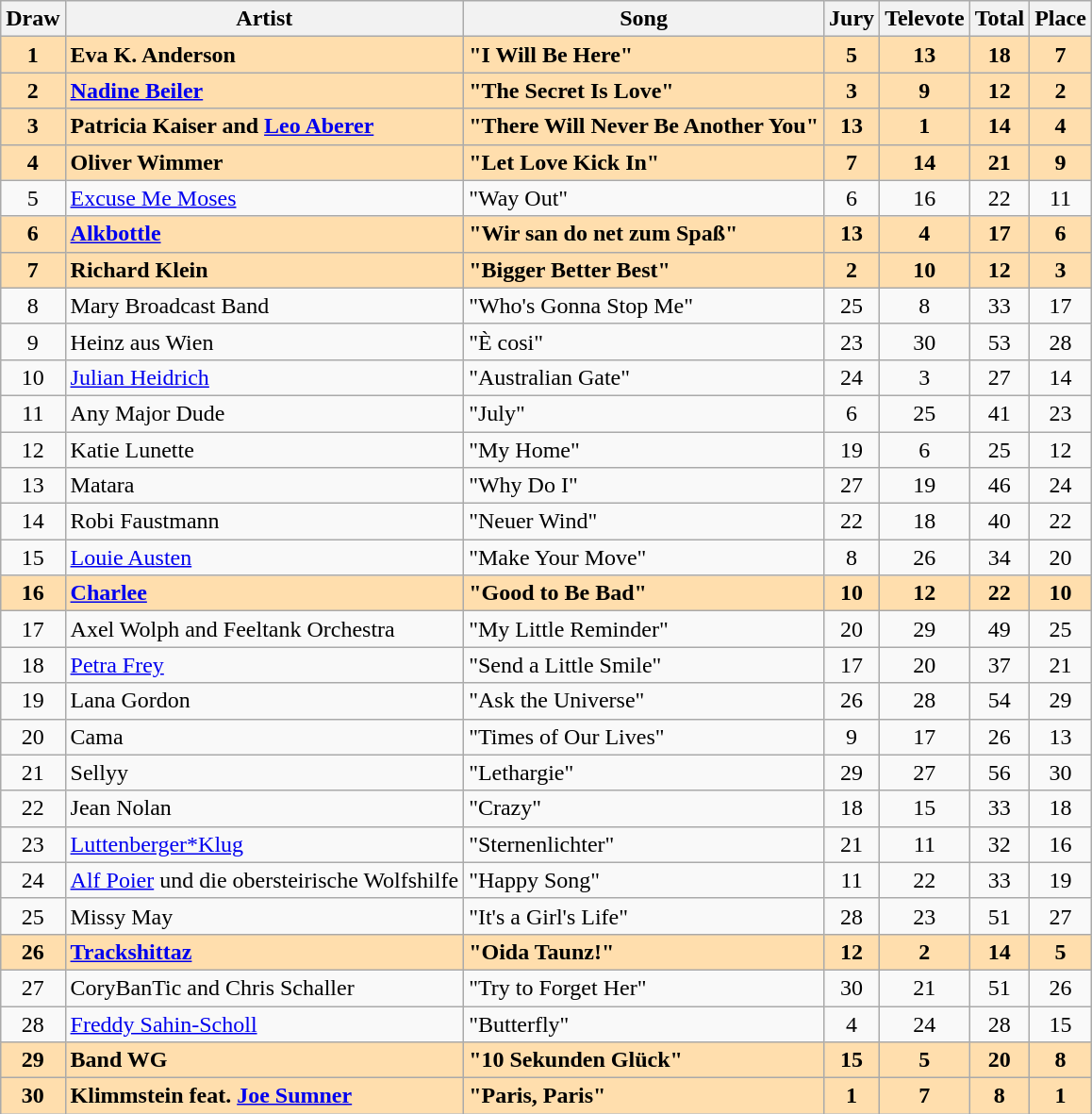<table class="sortable wikitable" style="margin: 1em auto 1em auto; text-align:center">
<tr>
<th>Draw</th>
<th>Artist</th>
<th>Song</th>
<th>Jury</th>
<th>Televote</th>
<th>Total</th>
<th>Place</th>
</tr>
<tr style="font-weight:bold; background:#FFDEAD;">
<td>1</td>
<td align="left">Eva K. Anderson</td>
<td align="left">"I Will Be Here"</td>
<td>5</td>
<td>13</td>
<td>18</td>
<td>7</td>
</tr>
<tr style="font-weight:bold; background:#FFDEAD;">
<td>2</td>
<td align="left"><a href='#'>Nadine Beiler</a></td>
<td align="left">"The Secret Is Love"</td>
<td>3</td>
<td>9</td>
<td>12</td>
<td>2</td>
</tr>
<tr style="font-weight:bold; background:#FFDEAD;">
<td>3</td>
<td align="left">Patricia Kaiser and <a href='#'>Leo Aberer</a></td>
<td align="left">"There Will Never Be Another You"</td>
<td>13</td>
<td>1</td>
<td>14</td>
<td>4</td>
</tr>
<tr style="font-weight:bold; background:#FFDEAD;">
<td>4</td>
<td align="left">Oliver Wimmer</td>
<td align="left">"Let Love Kick In"</td>
<td>7</td>
<td>14</td>
<td>21</td>
<td>9</td>
</tr>
<tr>
<td>5</td>
<td align="left"><a href='#'>Excuse Me Moses</a></td>
<td align="left">"Way Out"</td>
<td>6</td>
<td>16</td>
<td>22</td>
<td>11</td>
</tr>
<tr style="font-weight:bold; background:#FFDEAD;">
<td>6</td>
<td align="left"><a href='#'>Alkbottle</a></td>
<td align="left">"Wir san do net zum Spaß"</td>
<td>13</td>
<td>4</td>
<td>17</td>
<td>6</td>
</tr>
<tr style="font-weight:bold; background:#FFDEAD;">
<td>7</td>
<td align="left">Richard Klein</td>
<td align="left">"Bigger Better Best"</td>
<td>2</td>
<td>10</td>
<td>12</td>
<td>3</td>
</tr>
<tr>
<td>8</td>
<td align="left">Mary Broadcast Band</td>
<td align="left">"Who's Gonna Stop Me"</td>
<td>25</td>
<td>8</td>
<td>33</td>
<td>17</td>
</tr>
<tr>
<td>9</td>
<td align="left">Heinz aus Wien</td>
<td align="left">"È cosi"</td>
<td>23</td>
<td>30</td>
<td>53</td>
<td>28</td>
</tr>
<tr>
<td>10</td>
<td align="left"><a href='#'>Julian Heidrich</a></td>
<td align="left">"Australian Gate"</td>
<td>24</td>
<td>3</td>
<td>27</td>
<td>14</td>
</tr>
<tr>
<td>11</td>
<td align="left">Any Major Dude</td>
<td align="left">"July"</td>
<td>6</td>
<td>25</td>
<td>41</td>
<td>23</td>
</tr>
<tr>
<td>12</td>
<td align="left">Katie Lunette</td>
<td align="left">"My Home"</td>
<td>19</td>
<td>6</td>
<td>25</td>
<td>12</td>
</tr>
<tr>
<td>13</td>
<td align="left">Matara</td>
<td align="left">"Why Do I"</td>
<td>27</td>
<td>19</td>
<td>46</td>
<td>24</td>
</tr>
<tr>
<td>14</td>
<td align="left">Robi Faustmann</td>
<td align="left">"Neuer Wind"</td>
<td>22</td>
<td>18</td>
<td>40</td>
<td>22</td>
</tr>
<tr>
<td>15</td>
<td align="left"><a href='#'>Louie Austen</a></td>
<td align="left">"Make Your Move"</td>
<td>8</td>
<td>26</td>
<td>34</td>
<td>20</td>
</tr>
<tr style="font-weight:bold; background:#FFDEAD;">
<td>16</td>
<td align="left"><a href='#'>Charlee</a></td>
<td align="left">"Good to Be Bad"</td>
<td>10</td>
<td>12</td>
<td>22</td>
<td>10</td>
</tr>
<tr>
<td>17</td>
<td align="left">Axel Wolph and Feeltank Orchestra</td>
<td align="left">"My Little Reminder"</td>
<td>20</td>
<td>29</td>
<td>49</td>
<td>25</td>
</tr>
<tr>
<td>18</td>
<td align="left"><a href='#'>Petra Frey</a></td>
<td align="left">"Send a Little Smile"</td>
<td>17</td>
<td>20</td>
<td>37</td>
<td>21</td>
</tr>
<tr>
<td>19</td>
<td align="left">Lana Gordon</td>
<td align="left">"Ask the Universe"</td>
<td>26</td>
<td>28</td>
<td>54</td>
<td>29</td>
</tr>
<tr>
<td>20</td>
<td align="left">Cama</td>
<td align="left">"Times of Our Lives"</td>
<td>9</td>
<td>17</td>
<td>26</td>
<td>13</td>
</tr>
<tr>
<td>21</td>
<td align="left">Sellyy</td>
<td align="left">"Lethargie"</td>
<td>29</td>
<td>27</td>
<td>56</td>
<td>30</td>
</tr>
<tr>
<td>22</td>
<td align="left">Jean Nolan</td>
<td align="left">"Crazy"</td>
<td>18</td>
<td>15</td>
<td>33</td>
<td>18</td>
</tr>
<tr>
<td>23</td>
<td align="left"><a href='#'>Luttenberger*Klug</a></td>
<td align="left">"Sternenlichter"</td>
<td>21</td>
<td>11</td>
<td>32</td>
<td>16</td>
</tr>
<tr>
<td>24</td>
<td align="left"><a href='#'>Alf Poier</a> und die obersteirische Wolfshilfe</td>
<td align="left">"Happy Song"</td>
<td>11</td>
<td>22</td>
<td>33</td>
<td>19</td>
</tr>
<tr>
<td>25</td>
<td align="left">Missy May</td>
<td align="left">"It's a Girl's Life"</td>
<td>28</td>
<td>23</td>
<td>51</td>
<td>27</td>
</tr>
<tr style="font-weight:bold; background:#FFDEAD;">
<td>26</td>
<td align="left"><a href='#'>Trackshittaz</a></td>
<td align="left">"Oida Taunz!"</td>
<td>12</td>
<td>2</td>
<td>14</td>
<td>5</td>
</tr>
<tr>
<td>27</td>
<td align="left">CoryBanTic and Chris Schaller</td>
<td align="left">"Try to Forget Her"</td>
<td>30</td>
<td>21</td>
<td>51</td>
<td>26</td>
</tr>
<tr>
<td>28</td>
<td align="left"><a href='#'>Freddy Sahin-Scholl</a></td>
<td align="left">"Butterfly"</td>
<td>4</td>
<td>24</td>
<td>28</td>
<td>15</td>
</tr>
<tr style="font-weight:bold; background:#FFDEAD;">
<td>29</td>
<td align="left">Band WG</td>
<td align="left">"10 Sekunden Glück"</td>
<td>15</td>
<td>5</td>
<td>20</td>
<td>8</td>
</tr>
<tr style="font-weight:bold; background:#FFDEAD;">
<td>30</td>
<td align="left">Klimmstein feat. <a href='#'>Joe Sumner</a></td>
<td align="left">"Paris, Paris"</td>
<td>1</td>
<td>7</td>
<td>8</td>
<td>1</td>
</tr>
</table>
